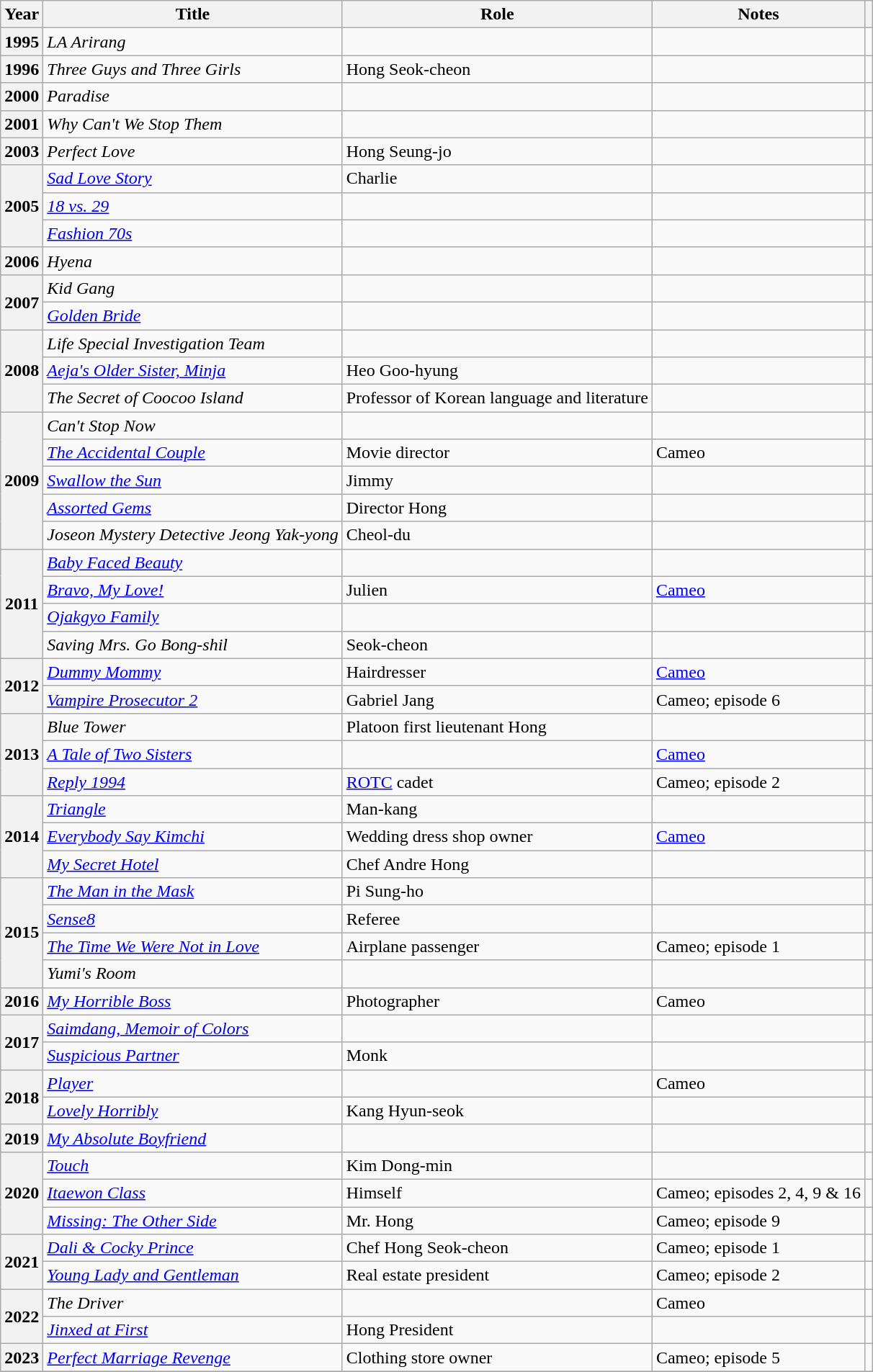<table class="wikitable plainrowheaders sortable">
<tr>
<th scope="col">Year</th>
<th scope="col">Title</th>
<th scope="col">Role</th>
<th scope="col" class="unsortable">Notes</th>
<th scope="col" class="unsortable"></th>
</tr>
<tr>
<th scope="row">1995</th>
<td><em>LA Arirang</em></td>
<td></td>
<td></td>
<td></td>
</tr>
<tr>
<th scope="row">1996</th>
<td><em>Three Guys and Three Girls</em></td>
<td>Hong Seok-cheon</td>
<td></td>
<td></td>
</tr>
<tr>
<th scope="row">2000</th>
<td><em>Paradise</em></td>
<td></td>
<td></td>
<td></td>
</tr>
<tr>
<th scope="row">2001</th>
<td><em>Why Can't We Stop Them</em></td>
<td></td>
<td></td>
<td></td>
</tr>
<tr>
<th scope="row">2003</th>
<td><em>Perfect Love</em></td>
<td>Hong Seung-jo</td>
<td></td>
<td></td>
</tr>
<tr>
<th scope="row" rowspan=3>2005</th>
<td><em><a href='#'>Sad Love Story</a></em></td>
<td>Charlie</td>
<td></td>
<td></td>
</tr>
<tr>
<td><em><a href='#'>18 vs. 29</a></em></td>
<td></td>
<td></td>
<td></td>
</tr>
<tr>
<td><em><a href='#'>Fashion 70s</a></em></td>
<td></td>
<td></td>
<td></td>
</tr>
<tr>
<th scope="row">2006</th>
<td><em>Hyena</em></td>
<td></td>
<td></td>
<td></td>
</tr>
<tr>
<th scope="row" rowspan=2>2007</th>
<td><em>Kid Gang</em></td>
<td></td>
<td></td>
<td></td>
</tr>
<tr>
<td><em><a href='#'>Golden Bride</a></em></td>
<td></td>
<td></td>
<td></td>
</tr>
<tr>
<th scope="row" rowspan=3>2008</th>
<td><em>Life Special Investigation Team</em></td>
<td></td>
<td></td>
<td></td>
</tr>
<tr>
<td><em><a href='#'>Aeja's Older Sister, Minja</a></em></td>
<td>Heo Goo-hyung</td>
<td></td>
<td></td>
</tr>
<tr>
<td><em>The Secret of Coocoo Island</em></td>
<td>Professor of Korean language and literature</td>
<td></td>
<td></td>
</tr>
<tr>
<th scope="row" rowspan=5>2009</th>
<td><em>Can't Stop Now</em></td>
<td></td>
<td></td>
<td></td>
</tr>
<tr>
<td><em><a href='#'>The Accidental Couple</a></em></td>
<td>Movie director</td>
<td>Cameo</td>
<td></td>
</tr>
<tr>
<td><em><a href='#'>Swallow the Sun</a></em></td>
<td>Jimmy</td>
<td></td>
<td></td>
</tr>
<tr>
<td><em><a href='#'>Assorted Gems</a></em></td>
<td>Director Hong</td>
<td></td>
<td></td>
</tr>
<tr>
<td><em>Joseon Mystery Detective Jeong Yak-yong</em></td>
<td>Cheol-du</td>
<td></td>
<td style="text-align:center"></td>
</tr>
<tr>
<th scope="row" rowspan=4>2011</th>
<td><em><a href='#'>Baby Faced Beauty</a></em></td>
<td></td>
<td></td>
<td></td>
</tr>
<tr>
<td><em><a href='#'>Bravo, My Love!</a></em></td>
<td>Julien</td>
<td><a href='#'>Cameo</a></td>
<td></td>
</tr>
<tr>
<td><em><a href='#'>Ojakgyo Family</a></em></td>
<td></td>
<td></td>
<td></td>
</tr>
<tr>
<td><em>Saving Mrs. Go Bong-shil</em></td>
<td>Seok-cheon</td>
<td></td>
<td></td>
</tr>
<tr>
<th scope="row" rowspan=2>2012</th>
<td><em><a href='#'>Dummy Mommy</a></em></td>
<td>Hairdresser</td>
<td><a href='#'>Cameo</a></td>
<td></td>
</tr>
<tr>
<td><em><a href='#'>Vampire Prosecutor 2</a></em></td>
<td>Gabriel Jang</td>
<td>Cameo; episode 6</td>
<td></td>
</tr>
<tr>
<th scope="row" rowspan=3>2013</th>
<td><em>Blue Tower</em></td>
<td>Platoon first lieutenant Hong</td>
<td></td>
<td></td>
</tr>
<tr>
<td><em><a href='#'>A Tale of Two Sisters</a></em></td>
<td></td>
<td><a href='#'>Cameo</a></td>
<td></td>
</tr>
<tr>
<td><em><a href='#'>Reply 1994</a></em></td>
<td><a href='#'>ROTC</a> cadet</td>
<td>Cameo; episode 2</td>
<td></td>
</tr>
<tr>
<th scope="row" rowspan=3>2014</th>
<td><em><a href='#'>Triangle</a></em></td>
<td>Man-kang</td>
<td></td>
<td></td>
</tr>
<tr>
<td><em><a href='#'>Everybody Say Kimchi</a></em></td>
<td>Wedding dress shop owner</td>
<td><a href='#'>Cameo</a></td>
<td></td>
</tr>
<tr>
<td><em><a href='#'>My Secret Hotel</a></em></td>
<td>Chef Andre Hong</td>
<td></td>
<td></td>
</tr>
<tr>
<th scope="row" rowspan=4>2015</th>
<td><em><a href='#'>The Man in the Mask</a></em></td>
<td>Pi Sung-ho</td>
<td></td>
<td></td>
</tr>
<tr>
<td><em><a href='#'>Sense8</a></em></td>
<td>Referee</td>
<td></td>
<td></td>
</tr>
<tr>
<td><em><a href='#'>The Time We Were Not in Love</a></em></td>
<td>Airplane passenger</td>
<td>Cameo; episode 1</td>
<td></td>
</tr>
<tr>
<td><em>Yumi's Room</em></td>
<td></td>
<td></td>
<td></td>
</tr>
<tr>
<th scope="row">2016</th>
<td><em><a href='#'>My Horrible Boss</a></em></td>
<td>Photographer</td>
<td>Cameo</td>
<td></td>
</tr>
<tr>
<th scope="row" rowspan="2">2017</th>
<td><em><a href='#'>Saimdang, Memoir of Colors</a></em></td>
<td></td>
<td></td>
<td></td>
</tr>
<tr>
<td><em><a href='#'>Suspicious Partner</a></em></td>
<td>Monk</td>
<td></td>
<td></td>
</tr>
<tr>
<th scope="row" rowspan=2>2018</th>
<td><em><a href='#'>Player</a></em></td>
<td></td>
<td>Cameo</td>
<td style="text-align:center"></td>
</tr>
<tr>
<td><em><a href='#'>Lovely Horribly</a></em></td>
<td>Kang Hyun-seok</td>
<td></td>
<td></td>
</tr>
<tr>
<th scope="row">2019</th>
<td><em><a href='#'>My Absolute Boyfriend</a></em></td>
<td></td>
<td></td>
<td style="text-align:center"></td>
</tr>
<tr>
<th scope="row" rowspan="3">2020</th>
<td><em><a href='#'>Touch</a></em></td>
<td>Kim Dong-min</td>
<td></td>
<td></td>
</tr>
<tr>
<td><em><a href='#'>Itaewon Class</a></em></td>
<td>Himself</td>
<td>Cameo; episodes 2, 4, 9 & 16</td>
<td></td>
</tr>
<tr>
<td><em><a href='#'>Missing: The Other Side</a></em></td>
<td>Mr. Hong</td>
<td>Cameo; episode 9</td>
<td></td>
</tr>
<tr>
<th scope="row" rowspan="2">2021</th>
<td><em><a href='#'>Dali & Cocky Prince</a></em></td>
<td>Chef Hong Seok-cheon</td>
<td>Cameo; episode 1</td>
<td style="text-align:center"></td>
</tr>
<tr>
<td><em><a href='#'>Young Lady and Gentleman</a></em></td>
<td>Real estate president</td>
<td>Cameo; episode 2</td>
<td style="text-align:center"></td>
</tr>
<tr>
<th scope="row" rowspan=2>2022</th>
<td><em>The Driver</em></td>
<td></td>
<td>Cameo</td>
<td style="text-align:center"></td>
</tr>
<tr>
<td><em><a href='#'>Jinxed at First</a></em></td>
<td>Hong President</td>
<td></td>
<td style="text-align:center"></td>
</tr>
<tr>
<th scope="row">2023</th>
<td><em><a href='#'>Perfect Marriage Revenge</a></em></td>
<td>Clothing store owner</td>
<td>Cameo; episode 5</td>
<td style="text-align:center"></td>
</tr>
<tr>
</tr>
</table>
